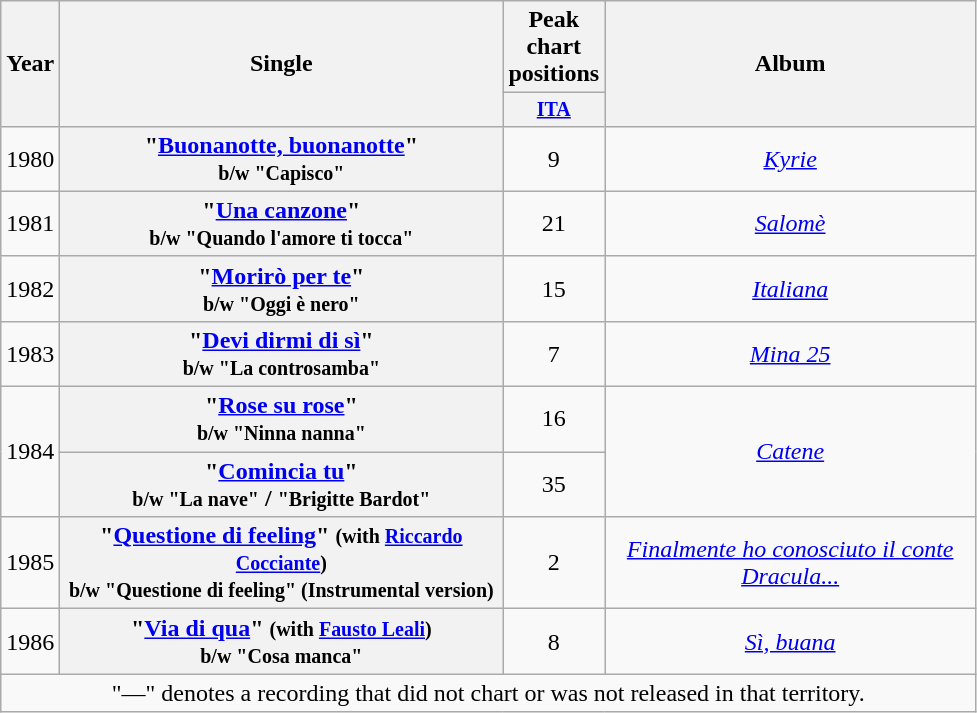<table class="wikitable plainrowheaders" style="text-align: center;">
<tr>
<th rowspan="2">Year</th>
<th rowspan="2" style="width:18em;">Single</th>
<th colspan="1">Peak chart positions</th>
<th rowspan="2" style="width:15em;">Album</th>
</tr>
<tr style="font-size:smaller;">
<th style="width:28px;"><a href='#'>ITA</a><br></th>
</tr>
<tr>
<td>1980</td>
<th scope="row">"<a href='#'>Buonanotte, buonanotte</a>"<br><small>b/w "Capisco"</small></th>
<td>9</td>
<td><em><a href='#'>Kyrie</a></em></td>
</tr>
<tr>
<td>1981</td>
<th scope="row">"<a href='#'>Una canzone</a>"<br><small>b/w "Quando l'amore ti tocca"</small></th>
<td>21</td>
<td><em><a href='#'>Salomè</a></em></td>
</tr>
<tr>
<td>1982</td>
<th scope="row">"<a href='#'>Morirò per te</a>"<br><small>b/w "Oggi è nero"</small></th>
<td>15</td>
<td><em><a href='#'>Italiana</a></em></td>
</tr>
<tr>
<td>1983</td>
<th scope="row">"<a href='#'>Devi dirmi di sì</a>"<br><small>b/w "La controsamba"</small></th>
<td>7</td>
<td><em><a href='#'>Mina 25</a></em></td>
</tr>
<tr>
<td rowspan="2">1984</td>
<th scope="row">"<a href='#'>Rose su rose</a>"<br><small>b/w "Ninna nanna"</small></th>
<td>16</td>
<td rowspan="2"><em><a href='#'>Catene</a></em></td>
</tr>
<tr>
<th scope="row">"<a href='#'>Comincia tu</a>"<br><small>b/w "La nave"</small> / <small>"Brigitte Bardot"</small></th>
<td>35</td>
</tr>
<tr>
<td>1985</td>
<th scope="row">"<a href='#'>Questione di feeling</a>" <small>(with <a href='#'>Riccardo Cocciante</a>)</small><br><small>b/w "Questione di feeling" (Instrumental version)</small></th>
<td>2</td>
<td><em><a href='#'>Finalmente ho conosciuto il conte Dracula...</a></em></td>
</tr>
<tr>
<td>1986</td>
<th scope="row">"<a href='#'>Via di qua</a>" <small>(with <a href='#'>Fausto Leali</a>)</small><br><small>b/w "Cosa manca"</small></th>
<td>8</td>
<td><em><a href='#'>Sì, buana</a></em></td>
</tr>
<tr>
<td colspan="6" style="text-align:center;" style="font-size:90%">"—" denotes a recording that did not chart or was not released in that territory.</td>
</tr>
</table>
